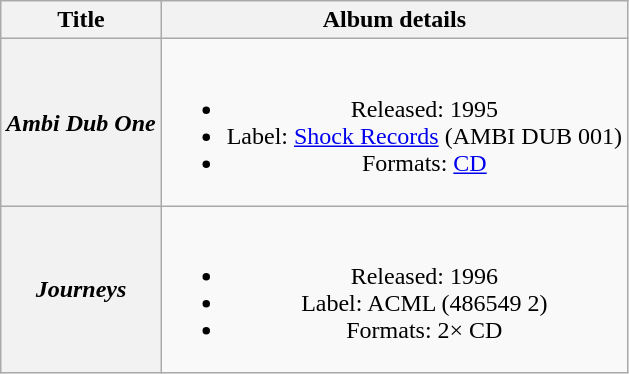<table class="wikitable plainrowheaders" style="text-align:center;" border="1">
<tr>
<th>Title</th>
<th>Album details</th>
</tr>
<tr>
<th scope="row"><em>Ambi Dub One</em></th>
<td><br><ul><li>Released: 1995</li><li>Label: <a href='#'>Shock Records</a> (AMBI DUB 001)</li><li>Formats: <a href='#'>CD</a></li></ul></td>
</tr>
<tr>
<th scope="row"><em>Journeys</em></th>
<td><br><ul><li>Released: 1996</li><li>Label: ACML (486549 2)</li><li>Formats: 2× CD</li></ul></td>
</tr>
</table>
